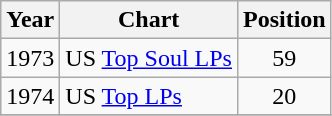<table class="wikitable">
<tr>
<th>Year</th>
<th>Chart</th>
<th>Position</th>
</tr>
<tr>
<td>1973</td>
<td>US <a href='#'>Top Soul LPs</a></td>
<td align="center">59</td>
</tr>
<tr>
<td>1974</td>
<td>US <a href='#'>Top LPs</a></td>
<td align="center">20</td>
</tr>
<tr>
</tr>
</table>
